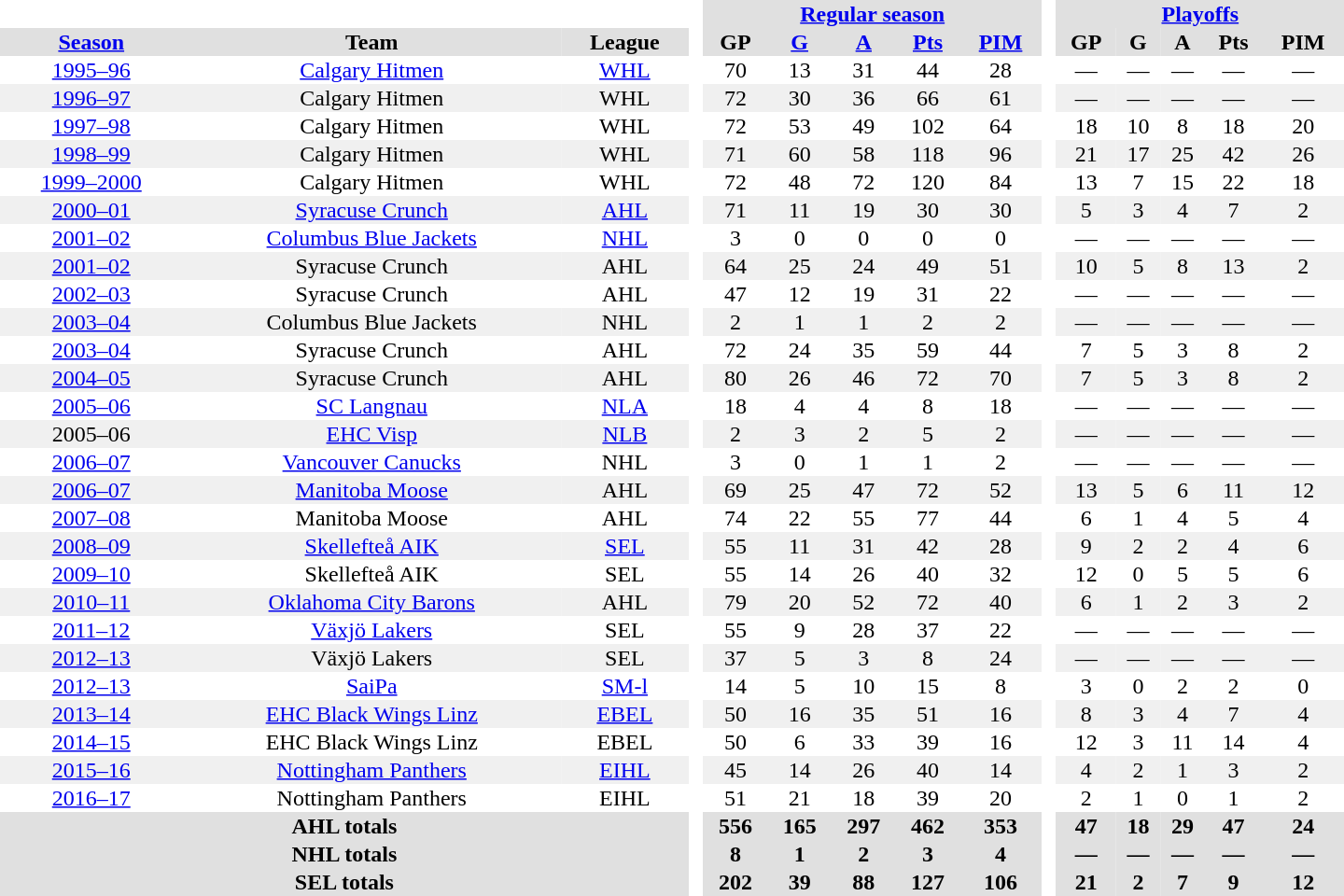<table border="0" cellpadding="1" cellspacing="0" style="text-align:center; width:60em">
<tr bgcolor="#e0e0e0">
<th colspan="3"  bgcolor="#ffffff"> </th>
<th rowspan="99" bgcolor="#ffffff"> </th>
<th colspan="5"><a href='#'>Regular season</a></th>
<th rowspan="99" bgcolor="#ffffff"> </th>
<th colspan="5"><a href='#'>Playoffs</a></th>
</tr>
<tr bgcolor="#e0e0e0">
<th><a href='#'>Season</a></th>
<th>Team</th>
<th>League</th>
<th>GP</th>
<th><a href='#'>G</a></th>
<th><a href='#'>A</a></th>
<th><a href='#'>Pts</a></th>
<th><a href='#'>PIM</a></th>
<th>GP</th>
<th>G</th>
<th>A</th>
<th>Pts</th>
<th>PIM</th>
</tr>
<tr>
<td><a href='#'>1995–96</a></td>
<td><a href='#'>Calgary Hitmen</a></td>
<td><a href='#'>WHL</a></td>
<td>70</td>
<td>13</td>
<td>31</td>
<td>44</td>
<td>28</td>
<td>—</td>
<td>—</td>
<td>—</td>
<td>—</td>
<td>—</td>
</tr>
<tr bgcolor="#f0f0f0">
<td><a href='#'>1996–97</a></td>
<td>Calgary Hitmen</td>
<td>WHL</td>
<td>72</td>
<td>30</td>
<td>36</td>
<td>66</td>
<td>61</td>
<td>—</td>
<td>—</td>
<td>—</td>
<td>—</td>
<td>—</td>
</tr>
<tr>
<td><a href='#'>1997–98</a></td>
<td>Calgary Hitmen</td>
<td>WHL</td>
<td>72</td>
<td>53</td>
<td>49</td>
<td>102</td>
<td>64</td>
<td>18</td>
<td>10</td>
<td>8</td>
<td>18</td>
<td>20</td>
</tr>
<tr bgcolor="#f0f0f0">
<td><a href='#'>1998–99</a></td>
<td>Calgary Hitmen</td>
<td>WHL</td>
<td>71</td>
<td>60</td>
<td>58</td>
<td>118</td>
<td>96</td>
<td>21</td>
<td>17</td>
<td>25</td>
<td>42</td>
<td>26</td>
</tr>
<tr>
<td><a href='#'>1999–2000</a></td>
<td>Calgary Hitmen</td>
<td>WHL</td>
<td>72</td>
<td>48</td>
<td>72</td>
<td>120</td>
<td>84</td>
<td>13</td>
<td>7</td>
<td>15</td>
<td>22</td>
<td>18</td>
</tr>
<tr bgcolor="#f0f0f0">
<td><a href='#'>2000–01</a></td>
<td><a href='#'>Syracuse Crunch</a></td>
<td><a href='#'>AHL</a></td>
<td>71</td>
<td>11</td>
<td>19</td>
<td>30</td>
<td>30</td>
<td>5</td>
<td>3</td>
<td>4</td>
<td>7</td>
<td>2</td>
</tr>
<tr>
<td><a href='#'>2001–02</a></td>
<td><a href='#'>Columbus Blue Jackets</a></td>
<td><a href='#'>NHL</a></td>
<td>3</td>
<td>0</td>
<td>0</td>
<td>0</td>
<td>0</td>
<td>—</td>
<td>—</td>
<td>—</td>
<td>—</td>
<td>—</td>
</tr>
<tr bgcolor="#f0f0f0">
<td><a href='#'>2001–02</a></td>
<td>Syracuse Crunch</td>
<td>AHL</td>
<td>64</td>
<td>25</td>
<td>24</td>
<td>49</td>
<td>51</td>
<td>10</td>
<td>5</td>
<td>8</td>
<td>13</td>
<td>2</td>
</tr>
<tr>
<td><a href='#'>2002–03</a></td>
<td>Syracuse Crunch</td>
<td>AHL</td>
<td>47</td>
<td>12</td>
<td>19</td>
<td>31</td>
<td>22</td>
<td>—</td>
<td>—</td>
<td>—</td>
<td>—</td>
<td>—</td>
</tr>
<tr bgcolor="#f0f0f0">
<td><a href='#'>2003–04</a></td>
<td>Columbus Blue Jackets</td>
<td>NHL</td>
<td>2</td>
<td>1</td>
<td>1</td>
<td>2</td>
<td>2</td>
<td>—</td>
<td>—</td>
<td>—</td>
<td>—</td>
<td>—</td>
</tr>
<tr>
<td><a href='#'>2003–04</a></td>
<td>Syracuse Crunch</td>
<td>AHL</td>
<td>72</td>
<td>24</td>
<td>35</td>
<td>59</td>
<td>44</td>
<td>7</td>
<td>5</td>
<td>3</td>
<td>8</td>
<td>2</td>
</tr>
<tr bgcolor="#f0f0f0">
<td><a href='#'>2004–05</a></td>
<td>Syracuse Crunch</td>
<td>AHL</td>
<td>80</td>
<td>26</td>
<td>46</td>
<td>72</td>
<td>70</td>
<td>7</td>
<td>5</td>
<td>3</td>
<td>8</td>
<td>2</td>
</tr>
<tr>
<td><a href='#'>2005–06</a></td>
<td><a href='#'>SC Langnau</a></td>
<td><a href='#'>NLA</a></td>
<td>18</td>
<td>4</td>
<td>4</td>
<td>8</td>
<td>18</td>
<td>—</td>
<td>—</td>
<td>—</td>
<td>—</td>
<td>—</td>
</tr>
<tr bgcolor="#f0f0f0">
<td>2005–06</td>
<td><a href='#'>EHC Visp</a></td>
<td><a href='#'>NLB</a></td>
<td>2</td>
<td>3</td>
<td>2</td>
<td>5</td>
<td>2</td>
<td>—</td>
<td>—</td>
<td>—</td>
<td>—</td>
<td>—</td>
</tr>
<tr>
<td><a href='#'>2006–07</a></td>
<td><a href='#'>Vancouver Canucks</a></td>
<td>NHL</td>
<td>3</td>
<td>0</td>
<td>1</td>
<td>1</td>
<td>2</td>
<td>—</td>
<td>—</td>
<td>—</td>
<td>—</td>
<td>—</td>
</tr>
<tr bgcolor="#f0f0f0">
<td><a href='#'>2006–07</a></td>
<td><a href='#'>Manitoba Moose</a></td>
<td>AHL</td>
<td>69</td>
<td>25</td>
<td>47</td>
<td>72</td>
<td>52</td>
<td>13</td>
<td>5</td>
<td>6</td>
<td>11</td>
<td>12</td>
</tr>
<tr>
<td><a href='#'>2007–08</a></td>
<td>Manitoba Moose</td>
<td>AHL</td>
<td>74</td>
<td>22</td>
<td>55</td>
<td>77</td>
<td>44</td>
<td>6</td>
<td>1</td>
<td>4</td>
<td>5</td>
<td>4</td>
</tr>
<tr bgcolor="#f0f0f0">
<td><a href='#'>2008–09</a></td>
<td><a href='#'>Skellefteå AIK</a></td>
<td><a href='#'>SEL</a></td>
<td>55</td>
<td>11</td>
<td>31</td>
<td>42</td>
<td>28</td>
<td>9</td>
<td>2</td>
<td>2</td>
<td>4</td>
<td>6</td>
</tr>
<tr>
<td><a href='#'>2009–10</a></td>
<td>Skellefteå AIK</td>
<td>SEL</td>
<td>55</td>
<td>14</td>
<td>26</td>
<td>40</td>
<td>32</td>
<td>12</td>
<td>0</td>
<td>5</td>
<td>5</td>
<td>6</td>
</tr>
<tr bgcolor="#f0f0f0">
<td><a href='#'>2010–11</a></td>
<td><a href='#'>Oklahoma City Barons</a></td>
<td>AHL</td>
<td>79</td>
<td>20</td>
<td>52</td>
<td>72</td>
<td>40</td>
<td>6</td>
<td>1</td>
<td>2</td>
<td>3</td>
<td>2</td>
</tr>
<tr>
<td><a href='#'>2011–12</a></td>
<td><a href='#'>Växjö Lakers</a></td>
<td>SEL</td>
<td>55</td>
<td>9</td>
<td>28</td>
<td>37</td>
<td>22</td>
<td>—</td>
<td>—</td>
<td>—</td>
<td>—</td>
<td>—</td>
</tr>
<tr bgcolor="#f0f0f0">
<td><a href='#'>2012–13</a></td>
<td>Växjö Lakers</td>
<td>SEL</td>
<td>37</td>
<td>5</td>
<td>3</td>
<td>8</td>
<td>24</td>
<td>—</td>
<td>—</td>
<td>—</td>
<td>—</td>
<td>—</td>
</tr>
<tr>
<td><a href='#'>2012–13</a></td>
<td><a href='#'>SaiPa</a></td>
<td><a href='#'>SM-l</a></td>
<td>14</td>
<td>5</td>
<td>10</td>
<td>15</td>
<td>8</td>
<td>3</td>
<td>0</td>
<td>2</td>
<td>2</td>
<td>0</td>
</tr>
<tr bgcolor="#f0f0f0">
<td><a href='#'>2013–14</a></td>
<td><a href='#'>EHC Black Wings Linz</a></td>
<td><a href='#'>EBEL</a></td>
<td>50</td>
<td>16</td>
<td>35</td>
<td>51</td>
<td>16</td>
<td>8</td>
<td>3</td>
<td>4</td>
<td>7</td>
<td>4</td>
</tr>
<tr>
<td><a href='#'>2014–15</a></td>
<td>EHC Black Wings Linz</td>
<td>EBEL</td>
<td>50</td>
<td>6</td>
<td>33</td>
<td>39</td>
<td>16</td>
<td>12</td>
<td>3</td>
<td>11</td>
<td>14</td>
<td>4</td>
</tr>
<tr bgcolor="#f0f0f0">
<td><a href='#'>2015–16</a></td>
<td><a href='#'>Nottingham Panthers</a></td>
<td><a href='#'>EIHL</a></td>
<td>45</td>
<td>14</td>
<td>26</td>
<td>40</td>
<td>14</td>
<td>4</td>
<td>2</td>
<td>1</td>
<td>3</td>
<td>2</td>
</tr>
<tr>
<td><a href='#'>2016–17</a></td>
<td>Nottingham Panthers</td>
<td>EIHL</td>
<td>51</td>
<td>21</td>
<td>18</td>
<td>39</td>
<td>20</td>
<td>2</td>
<td>1</td>
<td>0</td>
<td>1</td>
<td>2</td>
</tr>
<tr bgcolor="#e0e0e0">
<th colspan="3">AHL totals</th>
<th>556</th>
<th>165</th>
<th>297</th>
<th>462</th>
<th>353</th>
<th>47</th>
<th>18</th>
<th>29</th>
<th>47</th>
<th>24</th>
</tr>
<tr bgcolor="#e0e0e0">
<th colspan="3">NHL totals</th>
<th>8</th>
<th>1</th>
<th>2</th>
<th>3</th>
<th>4</th>
<th>—</th>
<th>—</th>
<th>—</th>
<th>—</th>
<th>—</th>
</tr>
<tr bgcolor="#e0e0e0">
<th colspan="3">SEL totals</th>
<th>202</th>
<th>39</th>
<th>88</th>
<th>127</th>
<th>106</th>
<th>21</th>
<th>2</th>
<th>7</th>
<th>9</th>
<th>12</th>
</tr>
</table>
